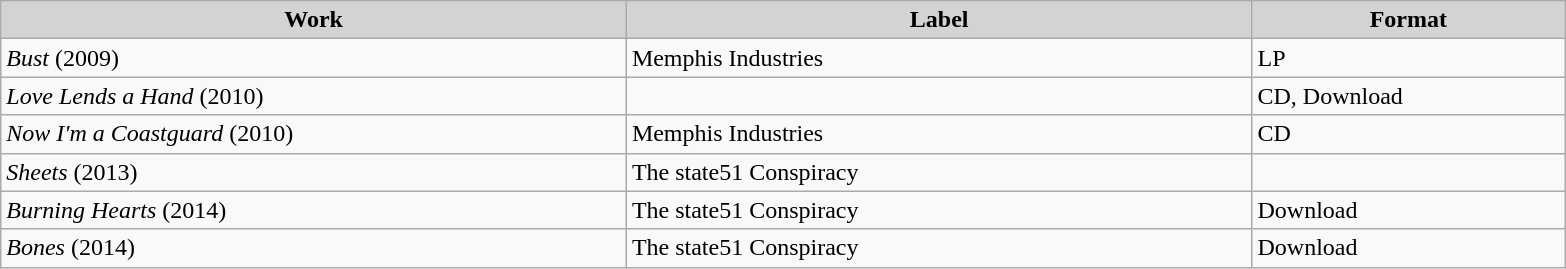<table class="wikitable">
<tr>
<th style="width:20%; background:lightgrey;">Work</th>
<th style="width:20%; background:lightgrey;">Label</th>
<th style="width:10%; background:lightgrey;">Format</th>
</tr>
<tr>
<td><em>Bust</em> (2009)</td>
<td>Memphis Industries</td>
<td>LP</td>
</tr>
<tr>
<td><em>Love Lends a Hand</em> (2010)</td>
<td></td>
<td>CD, Download</td>
</tr>
<tr>
<td><em>Now I'm a Coastguard</em> (2010)</td>
<td>Memphis Industries</td>
<td>CD</td>
</tr>
<tr>
<td><em>Sheets</em> (2013)</td>
<td>The state51 Conspiracy</td>
<td></td>
</tr>
<tr>
<td><em>Burning Hearts</em> (2014)</td>
<td>The state51 Conspiracy</td>
<td>Download</td>
</tr>
<tr>
<td><em>Bones</em> (2014)</td>
<td>The state51 Conspiracy</td>
<td>Download</td>
</tr>
</table>
